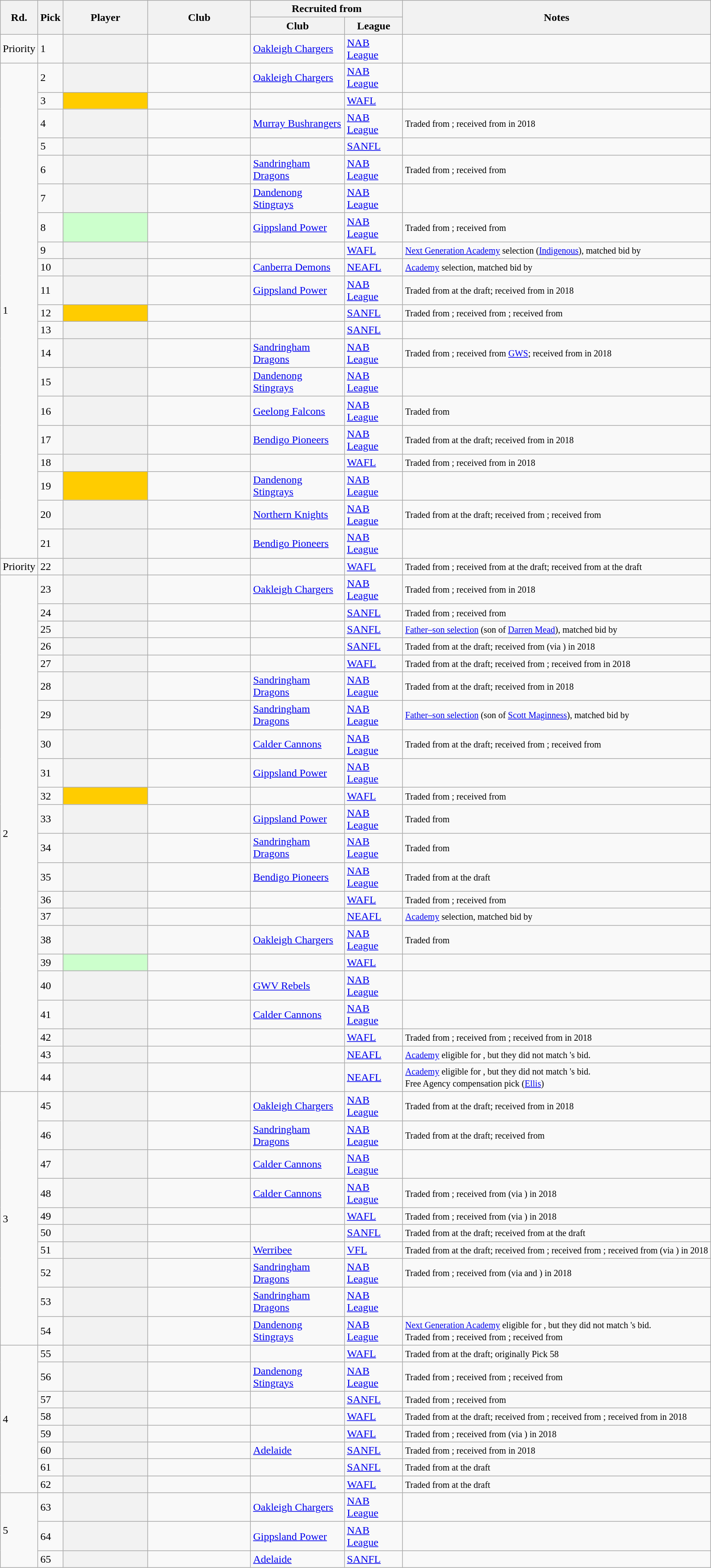<table class="wikitable sortable plainrowheaders";>
<tr>
<th rowspan=2 style="width: 5pt">Rd.</th>
<th rowspan=2>Pick</th>
<th rowspan=2 style="width: 90pt">Player</th>
<th rowspan=2 style="width: 110pt">Club</th>
<th colspan=2>Recruited from</th>
<th class="unsortable" rowspan=2>Notes</th>
</tr>
<tr>
<th style="width: 100pt">Club</th>
<th style="width: 60pt">League</th>
</tr>
<tr>
<td>Priority</td>
<td>1</td>
<th scope=row></th>
<td></td>
<td><a href='#'>Oakleigh Chargers</a></td>
<td><a href='#'>NAB League</a></td>
<td style="text-align:left;"></td>
</tr>
<tr>
<td rowspan=20>1</td>
<td>2</td>
<th scope=row></th>
<td></td>
<td><a href='#'>Oakleigh Chargers</a></td>
<td><a href='#'>NAB League</a></td>
<td style="text-align:left;"></td>
</tr>
<tr>
<td>3</td>
<td bgcolor="#FFCC00"></td>
<td></td>
<td></td>
<td><a href='#'>WAFL</a></td>
<td style="text-align:left;"></td>
</tr>
<tr>
<td>4</td>
<th scope=row></th>
<td></td>
<td><a href='#'>Murray Bushrangers</a></td>
<td><a href='#'>NAB League</a></td>
<td style="text-align:left;"><small>Traded from ; received from  in 2018</small></td>
</tr>
<tr>
<td>5</td>
<th scope=row></th>
<td></td>
<td></td>
<td><a href='#'>SANFL</a></td>
<td style="text-align:left;"></td>
</tr>
<tr>
<td>6</td>
<th scope=row></th>
<td></td>
<td><a href='#'>Sandringham Dragons</a></td>
<td><a href='#'>NAB League</a></td>
<td style="text-align:left;"><small>Traded from ; received from </small></td>
</tr>
<tr>
<td>7</td>
<th scope=row></th>
<td></td>
<td><a href='#'>Dandenong Stingrays</a></td>
<td><a href='#'>NAB League</a></td>
<td style="text-align:left;"></td>
</tr>
<tr>
<td>8</td>
<td bgcolor="#CCFFCC"></td>
<td></td>
<td><a href='#'>Gippsland Power</a></td>
<td><a href='#'>NAB League</a></td>
<td align="left"><small>Traded from ; received from </small></td>
</tr>
<tr>
<td>9</td>
<th scope=row></th>
<td></td>
<td></td>
<td><a href='#'>WAFL</a></td>
<td align="left"><small><a href='#'>Next Generation Academy</a> selection (<a href='#'>Indigenous</a>), matched bid by </small></td>
</tr>
<tr>
<td>10</td>
<th scope=row></th>
<td></td>
<td><a href='#'>Canberra Demons</a></td>
<td><a href='#'>NEAFL</a></td>
<td align="left"><small><a href='#'>Academy</a> selection, matched bid by </small></td>
</tr>
<tr>
<td>11</td>
<th scope=row></th>
<td></td>
<td><a href='#'>Gippsland Power</a></td>
<td><a href='#'>NAB League</a></td>
<td style="text-align:left;"><small>Traded from  at the draft; received from  in 2018</small></td>
</tr>
<tr>
<td>12</td>
<td bgcolor="#FFCC00"></td>
<td></td>
<td></td>
<td><a href='#'>SANFL</a></td>
<td style="text-align:left;"><small>Traded from ; received from ; received from </small></td>
</tr>
<tr>
<td>13</td>
<th scope=row></th>
<td></td>
<td></td>
<td><a href='#'>SANFL</a></td>
<td style="text-align:left;"></td>
</tr>
<tr>
<td>14</td>
<th scope=row></th>
<td></td>
<td><a href='#'>Sandringham Dragons</a></td>
<td><a href='#'>NAB League</a></td>
<td style="text-align:left;"><small>Traded from ; received from <a href='#'>GWS</a>; received from  in 2018</small></td>
</tr>
<tr>
<td>15</td>
<th scope=row></th>
<td></td>
<td><a href='#'>Dandenong Stingrays</a></td>
<td><a href='#'>NAB League</a></td>
<td style="text-align:left;"></td>
</tr>
<tr>
<td>16</td>
<th scope=row></th>
<td></td>
<td><a href='#'>Geelong Falcons</a></td>
<td><a href='#'>NAB League</a></td>
<td style="text-align:left;"><small>Traded from </small></td>
</tr>
<tr>
<td>17</td>
<th scope=row></th>
<td></td>
<td><a href='#'>Bendigo Pioneers</a></td>
<td><a href='#'>NAB League</a></td>
<td style="text-align:left;"><small>Traded from  at the draft; received from  in 2018</small></td>
</tr>
<tr>
<td>18</td>
<th scope=row></th>
<td></td>
<td></td>
<td><a href='#'>WAFL</a></td>
<td style="text-align:left;"><small>Traded from ; received from  in 2018</small></td>
</tr>
<tr>
<td>19</td>
<td bgcolor="#FFCC00"></td>
<td></td>
<td><a href='#'>Dandenong Stingrays</a></td>
<td><a href='#'>NAB League</a></td>
<td style="text-align:left;"></td>
</tr>
<tr>
<td>20</td>
<th scope=row></th>
<td></td>
<td><a href='#'>Northern Knights</a></td>
<td><a href='#'>NAB League</a></td>
<td style="text-align:left;"><small>Traded from  at the draft; received from ; received from </small></td>
</tr>
<tr>
<td>21</td>
<th scope=row></th>
<td></td>
<td><a href='#'>Bendigo Pioneers</a></td>
<td><a href='#'>NAB League</a></td>
<td style="text-align:left;"></td>
</tr>
<tr>
<td>Priority</td>
<td>22</td>
<th scope=row></th>
<td></td>
<td></td>
<td><a href='#'>WAFL</a></td>
<td style="text-align:left;"><small>Traded from ; received from  at the draft; received from  at the draft</small></td>
</tr>
<tr>
<td rowspan=22>2</td>
<td>23</td>
<th scope=row></th>
<td></td>
<td><a href='#'>Oakleigh Chargers</a></td>
<td><a href='#'>NAB League</a></td>
<td style="text-align:left;"><small>Traded from ; received from  in 2018</small></td>
</tr>
<tr>
<td>24</td>
<th scope=row></th>
<td></td>
<td></td>
<td><a href='#'>SANFL</a></td>
<td style="text-align:left;"><small>Traded from ; received from </small></td>
</tr>
<tr>
<td>25</td>
<th scope=row></th>
<td></td>
<td></td>
<td><a href='#'>SANFL</a></td>
<td style="text-align:left;"><small><a href='#'>Father–son selection</a> (son of <a href='#'>Darren Mead</a>), matched bid by </small></td>
</tr>
<tr>
<td>26</td>
<th scope=row></th>
<td></td>
<td></td>
<td><a href='#'>SANFL</a></td>
<td style="text-align:left;"><small>Traded from  at the draft; received from  (via ) in 2018</small></td>
</tr>
<tr>
<td>27</td>
<th scope=row></th>
<td></td>
<td></td>
<td><a href='#'>WAFL</a></td>
<td style="text-align:left;"><small>Traded from  at the draft; received from ; received from  in 2018</small></td>
</tr>
<tr>
<td>28</td>
<th scope=row></th>
<td></td>
<td><a href='#'>Sandringham Dragons</a></td>
<td><a href='#'>NAB League</a></td>
<td style="text-align:left;"><small>Traded from  at the draft; received from  in 2018</small></td>
</tr>
<tr>
<td>29</td>
<th scope=row></th>
<td></td>
<td><a href='#'>Sandringham Dragons</a></td>
<td><a href='#'>NAB League</a></td>
<td style="text-align:left;"><small><a href='#'>Father–son selection</a> (son of <a href='#'>Scott Maginness</a>), matched bid by </small></td>
</tr>
<tr>
<td>30</td>
<th scope=row></th>
<td></td>
<td><a href='#'>Calder Cannons</a></td>
<td><a href='#'>NAB League</a></td>
<td style="text-align:left;"><small>Traded from  at the draft; received from ; received from </small></td>
</tr>
<tr>
<td>31</td>
<th scope=row></th>
<td></td>
<td><a href='#'>Gippsland Power</a></td>
<td><a href='#'>NAB League</a></td>
<td style="text-align:left;"></td>
</tr>
<tr>
<td>32</td>
<td bgcolor="#FFCC00"></td>
<td></td>
<td></td>
<td><a href='#'>WAFL</a></td>
<td style="text-align:left;"><small>Traded from ; received from </small></td>
</tr>
<tr>
<td>33</td>
<th scope=row></th>
<td></td>
<td><a href='#'>Gippsland Power</a></td>
<td><a href='#'>NAB League</a></td>
<td style="text-align:left;"><small>Traded from </small></td>
</tr>
<tr>
<td>34</td>
<th scope=row></th>
<td></td>
<td><a href='#'>Sandringham Dragons</a></td>
<td><a href='#'>NAB League</a></td>
<td style="text-align:left;"><small>Traded from </small></td>
</tr>
<tr>
<td>35</td>
<th scope=row></th>
<td></td>
<td><a href='#'>Bendigo Pioneers</a></td>
<td><a href='#'>NAB League</a></td>
<td style="text-align:left;"><small>Traded from  at the draft</small></td>
</tr>
<tr>
<td>36</td>
<th scope=row></th>
<td></td>
<td></td>
<td><a href='#'>WAFL</a></td>
<td style="text-align:left;"><small>Traded from ; received from </small></td>
</tr>
<tr>
<td>37</td>
<th scope=row></th>
<td></td>
<td></td>
<td><a href='#'>NEAFL</a></td>
<td style="text-align:left;"><small><a href='#'>Academy</a> selection, matched bid by </small></td>
</tr>
<tr>
<td>38</td>
<th scope=row></th>
<td></td>
<td><a href='#'>Oakleigh Chargers</a></td>
<td><a href='#'>NAB League</a></td>
<td style="text-align:left;"><small>Traded from </small></td>
</tr>
<tr>
<td>39</td>
<td bgcolor="#CCFFCC"></td>
<td></td>
<td></td>
<td><a href='#'>WAFL</a></td>
<td style="text-align:left;"></td>
</tr>
<tr>
<td>40</td>
<th scope=row></th>
<td></td>
<td><a href='#'>GWV Rebels</a></td>
<td><a href='#'>NAB League</a></td>
<td style="text-align:left;"></td>
</tr>
<tr>
<td>41</td>
<th scope=row></th>
<td></td>
<td><a href='#'>Calder Cannons</a></td>
<td><a href='#'>NAB League</a></td>
<td style="text-align:left;"></td>
</tr>
<tr>
<td>42</td>
<th scope=row></th>
<td></td>
<td></td>
<td><a href='#'>WAFL</a></td>
<td style="text-align:left;"><small>Traded from ; received from ; received from  in 2018</small></td>
</tr>
<tr>
<td>43</td>
<th scope=row></th>
<td></td>
<td></td>
<td><a href='#'>NEAFL</a></td>
<td style="text-align:left;"><small><a href='#'>Academy</a> eligible for , but they did not match 's bid.</small></td>
</tr>
<tr>
<td>44</td>
<th scope=row></th>
<td></td>
<td></td>
<td><a href='#'>NEAFL</a></td>
<td style="text-align:left;"><small><a href='#'>Academy</a> eligible for , but they did not match 's bid. <br>Free Agency compensation pick (<a href='#'>Ellis</a>) </small></td>
</tr>
<tr>
<td rowspan=10>3</td>
<td>45</td>
<th scope=row></th>
<td></td>
<td><a href='#'>Oakleigh Chargers</a></td>
<td><a href='#'>NAB League</a></td>
<td style="text-align:left;"><small>Traded from  at the draft; received from  in 2018</small></td>
</tr>
<tr>
<td>46</td>
<th scope=row></th>
<td></td>
<td><a href='#'>Sandringham Dragons</a></td>
<td><a href='#'>NAB League</a></td>
<td style="text-align:left;"><small>Traded from  at the draft; received from </small></td>
</tr>
<tr>
<td>47</td>
<th scope=row></th>
<td></td>
<td><a href='#'>Calder Cannons</a></td>
<td><a href='#'>NAB League</a></td>
<td style="text-align:left;"></td>
</tr>
<tr>
<td>48</td>
<th scope=row></th>
<td></td>
<td><a href='#'>Calder Cannons</a></td>
<td><a href='#'>NAB League</a></td>
<td style="text-align:left;"><small>Traded from ; received from  (via ) in 2018</small></td>
</tr>
<tr>
<td>49</td>
<th scope=row></th>
<td></td>
<td></td>
<td><a href='#'>WAFL</a></td>
<td style="text-align:left;"><small>Traded from ; received from  (via ) in 2018</small></td>
</tr>
<tr>
<td>50</td>
<th scope=row></th>
<td></td>
<td></td>
<td><a href='#'>SANFL</a></td>
<td style="text-align:left;"><small>Traded from  at the draft; received from  at the draft</small></td>
</tr>
<tr>
<td>51</td>
<th scope=row></th>
<td></td>
<td><a href='#'>Werribee</a></td>
<td><a href='#'>VFL</a></td>
<td style="text-align:left;"><small>Traded from  at the draft; received from ; received from ; received from  (via ) in 2018</small></td>
</tr>
<tr>
<td>52</td>
<th scope=row></th>
<td></td>
<td><a href='#'>Sandringham Dragons</a></td>
<td><a href='#'>NAB League</a></td>
<td style="text-align:left;"><small>Traded from ; received from  (via  and ) in 2018</small></td>
</tr>
<tr>
<td>53</td>
<th scope=row></th>
<td></td>
<td><a href='#'>Sandringham Dragons</a></td>
<td><a href='#'>NAB League</a></td>
<td style="text-align:left;"></td>
</tr>
<tr>
<td>54</td>
<th scope=row></th>
<td></td>
<td><a href='#'>Dandenong Stingrays</a></td>
<td><a href='#'>NAB League</a></td>
<td style="text-align:left;"><small><a href='#'>Next Generation Academy</a> eligible for , but they did not match 's bid.<br>Traded from ; received from ; received from </small></td>
</tr>
<tr>
<td rowspan=8>4</td>
<td>55</td>
<th scope=row></th>
<td></td>
<td></td>
<td><a href='#'>WAFL</a></td>
<td style="text-align:left;"><small>Traded from  at the draft; originally Pick 58 </small></td>
</tr>
<tr>
<td>56</td>
<th scope=row></th>
<td></td>
<td><a href='#'>Dandenong Stingrays</a></td>
<td><a href='#'>NAB League</a></td>
<td style="text-align:left;"><small>Traded from ; received from ; received from </small></td>
</tr>
<tr>
<td>57</td>
<th scope=row></th>
<td></td>
<td></td>
<td><a href='#'>SANFL</a></td>
<td style="text-align:left;"><small>Traded from ; received from </small></td>
</tr>
<tr>
<td>58</td>
<th scope=row></th>
<td></td>
<td></td>
<td><a href='#'>WAFL</a></td>
<td style="text-align:left;"><small>Traded from  at the draft; received from ; received from ; received from  in 2018</small></td>
</tr>
<tr>
<td>59</td>
<th scope=row></th>
<td></td>
<td></td>
<td><a href='#'>WAFL</a></td>
<td style="text-align:left;"><small>Traded from ; received from  (via ) in 2018</small></td>
</tr>
<tr>
<td>60</td>
<th scope=row></th>
<td></td>
<td><a href='#'>Adelaide</a></td>
<td><a href='#'>SANFL</a></td>
<td style="text-align:left;"><small>Traded from ; received from  in 2018</small></td>
</tr>
<tr>
<td>61</td>
<th scope=row></th>
<td></td>
<td></td>
<td><a href='#'>SANFL</a></td>
<td style="text-align:left;"><small>Traded from  at the draft</small></td>
</tr>
<tr>
<td>62</td>
<th scope=row></th>
<td></td>
<td></td>
<td><a href='#'>WAFL</a></td>
<td style="text-align:left;"><small>Traded from  at the draft</small></td>
</tr>
<tr>
<td rowspan=3>5</td>
<td>63</td>
<th scope=row></th>
<td></td>
<td><a href='#'>Oakleigh Chargers</a></td>
<td><a href='#'>NAB League</a></td>
<td style="text-align:left;"></td>
</tr>
<tr>
<td>64</td>
<th scope=row></th>
<td></td>
<td><a href='#'>Gippsland Power</a></td>
<td><a href='#'>NAB League</a></td>
<td style="text-align:left;"></td>
</tr>
<tr>
<td>65</td>
<th scope=row></th>
<td></td>
<td><a href='#'>Adelaide</a></td>
<td><a href='#'>SANFL</a></td>
<td style="text-align:left;"></td>
</tr>
</table>
